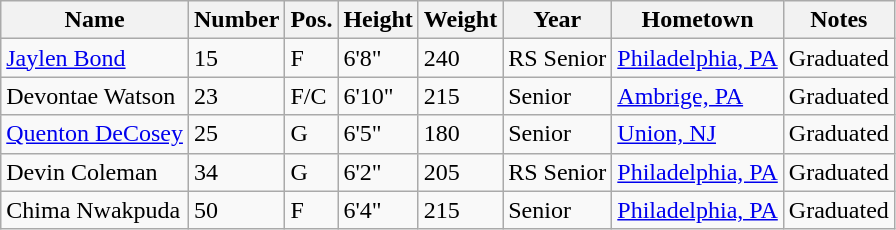<table class="wikitable sortable" border="1">
<tr>
<th>Name</th>
<th>Number</th>
<th>Pos.</th>
<th>Height</th>
<th>Weight</th>
<th>Year</th>
<th>Hometown</th>
<th class="unsortable">Notes</th>
</tr>
<tr>
<td><a href='#'>Jaylen Bond</a></td>
<td>15</td>
<td>F</td>
<td>6'8"</td>
<td>240</td>
<td>RS Senior</td>
<td><a href='#'>Philadelphia, PA</a></td>
<td>Graduated</td>
</tr>
<tr>
<td>Devontae Watson</td>
<td>23</td>
<td>F/C</td>
<td>6'10"</td>
<td>215</td>
<td>Senior</td>
<td><a href='#'>Ambrige, PA</a></td>
<td>Graduated</td>
</tr>
<tr>
<td><a href='#'>Quenton DeCosey</a></td>
<td>25</td>
<td>G</td>
<td>6'5"</td>
<td>180</td>
<td>Senior</td>
<td><a href='#'>Union, NJ</a></td>
<td>Graduated</td>
</tr>
<tr>
<td>Devin Coleman</td>
<td>34</td>
<td>G</td>
<td>6'2"</td>
<td>205</td>
<td>RS Senior</td>
<td><a href='#'>Philadelphia, PA</a></td>
<td>Graduated</td>
</tr>
<tr>
<td>Chima Nwakpuda</td>
<td>50</td>
<td>F</td>
<td>6'4"</td>
<td>215</td>
<td>Senior</td>
<td><a href='#'>Philadelphia, PA</a></td>
<td>Graduated</td>
</tr>
</table>
